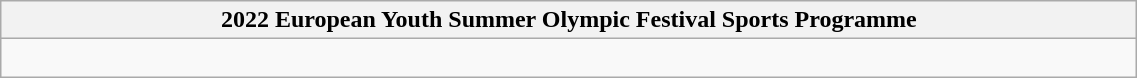<table class="wikitable" style="width: 60%;">
<tr>
<th>2022 European Youth Summer Olympic Festival Sports Programme</th>
</tr>
<tr>
<td><br></td>
</tr>
</table>
